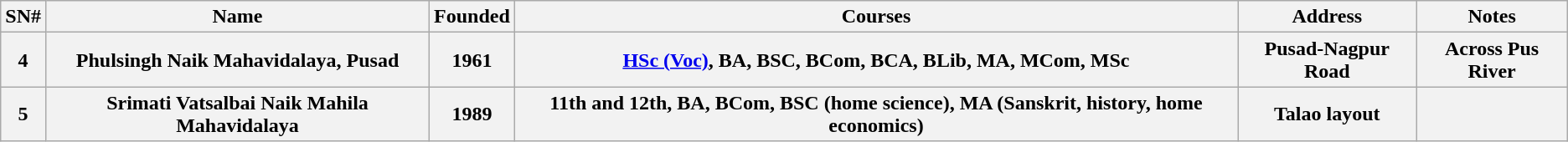<table class="wikitable">
<tr>
<th>SN#</th>
<th>Name</th>
<th>Founded</th>
<th>Courses</th>
<th>Address</th>
<th>Notes</th>
</tr>
<tr>
<th>4</th>
<th>Phulsingh Naik Mahavidalaya, Pusad</th>
<th>1961</th>
<th><a href='#'>HSc (Voc)</a>, BA, BSC, BCom, BCA, BLib, MA, MCom, MSc</th>
<th>Pusad-Nagpur Road</th>
<th>Across Pus River</th>
</tr>
<tr>
<th>5</th>
<th>Srimati Vatsalbai Naik Mahila Mahavidalaya</th>
<th>1989</th>
<th>11th and 12th, BA, BCom, BSC (home science), MA (Sanskrit, history, home economics)</th>
<th>Talao layout</th>
<th></th>
</tr>
</table>
